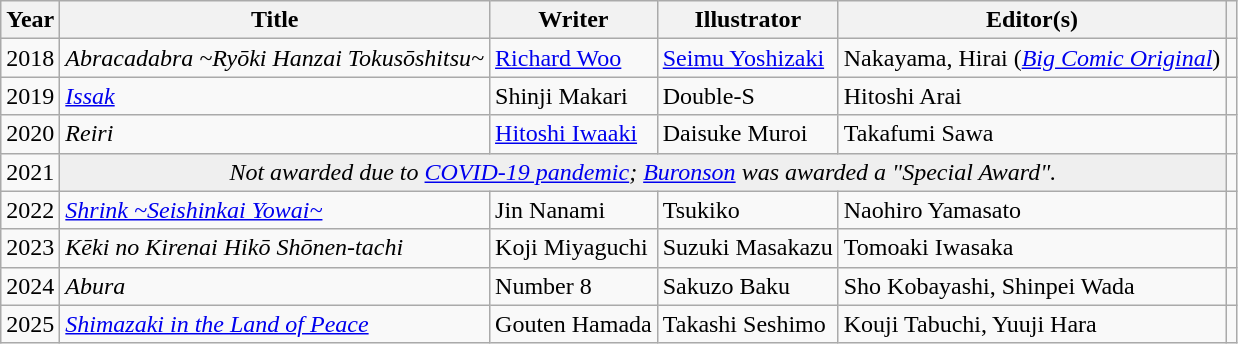<table class="wikitable">
<tr>
<th>Year</th>
<th>Title</th>
<th>Writer</th>
<th>Illustrator</th>
<th>Editor(s)</th>
<th></th>
</tr>
<tr>
<td>2018</td>
<td><em>Abracadabra ~Ryōki Hanzai Tokusōshitsu~</em></td>
<td><a href='#'>Richard Woo</a></td>
<td><a href='#'>Seimu Yoshizaki</a></td>
<td>Nakayama, Hirai (<em><a href='#'>Big Comic Original</a></em>)</td>
<td></td>
</tr>
<tr>
<td>2019</td>
<td><em><a href='#'>Issak</a></em></td>
<td>Shinji Makari</td>
<td>Double-S</td>
<td>Hitoshi Arai</td>
<td></td>
</tr>
<tr>
<td>2020</td>
<td><em>Reiri</em></td>
<td><a href='#'>Hitoshi Iwaaki</a></td>
<td>Daisuke Muroi</td>
<td>Takafumi Sawa</td>
<td></td>
</tr>
<tr>
<td>2021</td>
<td style="background:#EFEFEF;" align="center" colspan="4"><em>Not awarded due to <a href='#'>COVID-19 pandemic</a>; <a href='#'>Buronson</a> was awarded a "Special Award".</em></td>
<td></td>
</tr>
<tr>
<td>2022</td>
<td><em><a href='#'>Shrink ~Seishinkai Yowai~</a></em></td>
<td>Jin Nanami</td>
<td>Tsukiko</td>
<td>Naohiro Yamasato</td>
<td></td>
</tr>
<tr>
<td>2023</td>
<td><em>Kēki no Kirenai Hikō Shōnen-tachi</em></td>
<td>Koji Miyaguchi</td>
<td>Suzuki Masakazu</td>
<td>Tomoaki Iwasaka</td>
<td></td>
</tr>
<tr>
<td>2024</td>
<td><em>Abura</em></td>
<td>Number 8</td>
<td>Sakuzo Baku</td>
<td>Sho Kobayashi, Shinpei Wada</td>
<td></td>
</tr>
<tr>
<td>2025</td>
<td><em><a href='#'>Shimazaki in the Land of Peace</a></em></td>
<td>Gouten Hamada</td>
<td>Takashi Seshimo</td>
<td>Kouji Tabuchi, Yuuji Hara</td>
<td></td>
</tr>
</table>
